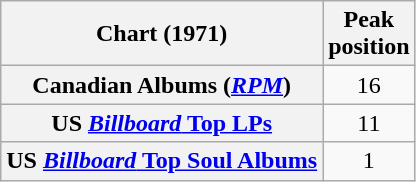<table class="wikitable sortable plainrowheaders" style="text-align:center">
<tr>
<th>Chart (1971)</th>
<th>Peak<br>position</th>
</tr>
<tr>
<th scope="row">Canadian Albums (<em><a href='#'>RPM</a></em>)</th>
<td>16</td>
</tr>
<tr>
<th scope="row">US <a href='#'><em>Billboard</em> Top LPs</a></th>
<td>11</td>
</tr>
<tr>
<th scope="row">US <a href='#'><em>Billboard</em> Top Soul Albums</a></th>
<td>1</td>
</tr>
</table>
